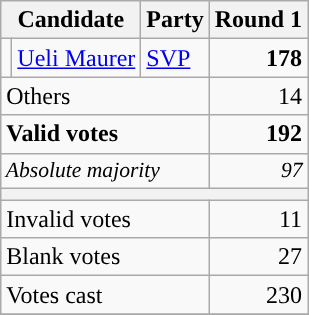<table class="wikitable" style="text-align:right;">
<tr>
<th colspan=2>Candidate</th>
<th>Party</th>
<th>Round 1</th>
</tr>
<tr>
<td style="background-color:"></td>
<td style="text-align:left;"><a href='#'>Ueli Maurer</a></td>
<td style="text-align:left;"><a href='#'>SVP</a></td>
<td><strong>178</strong></td>
</tr>
<tr>
<td colspan=3 style="text-align:left;">Others</td>
<td>14</td>
</tr>
<tr style="font-weight:bold;">
<td colspan=3 style="text-align:left;">Valid votes</td>
<td>192</td>
</tr>
<tr style="font-style:italic; font-size:90%;">
<td colspan=3 style="text-align:left;">Absolute majority</td>
<td>97</td>
</tr>
<tr>
<th colspan=10></th>
</tr>
<tr>
<td colspan=3 style="text-align:left;">Invalid votes</td>
<td>11</td>
</tr>
<tr>
<td colspan=3 style="text-align:left;">Blank votes</td>
<td>27</td>
</tr>
<tr>
<td colspan=3 style="text-align:left;">Votes cast</td>
<td>230</td>
</tr>
<tr>
</tr>
</table>
